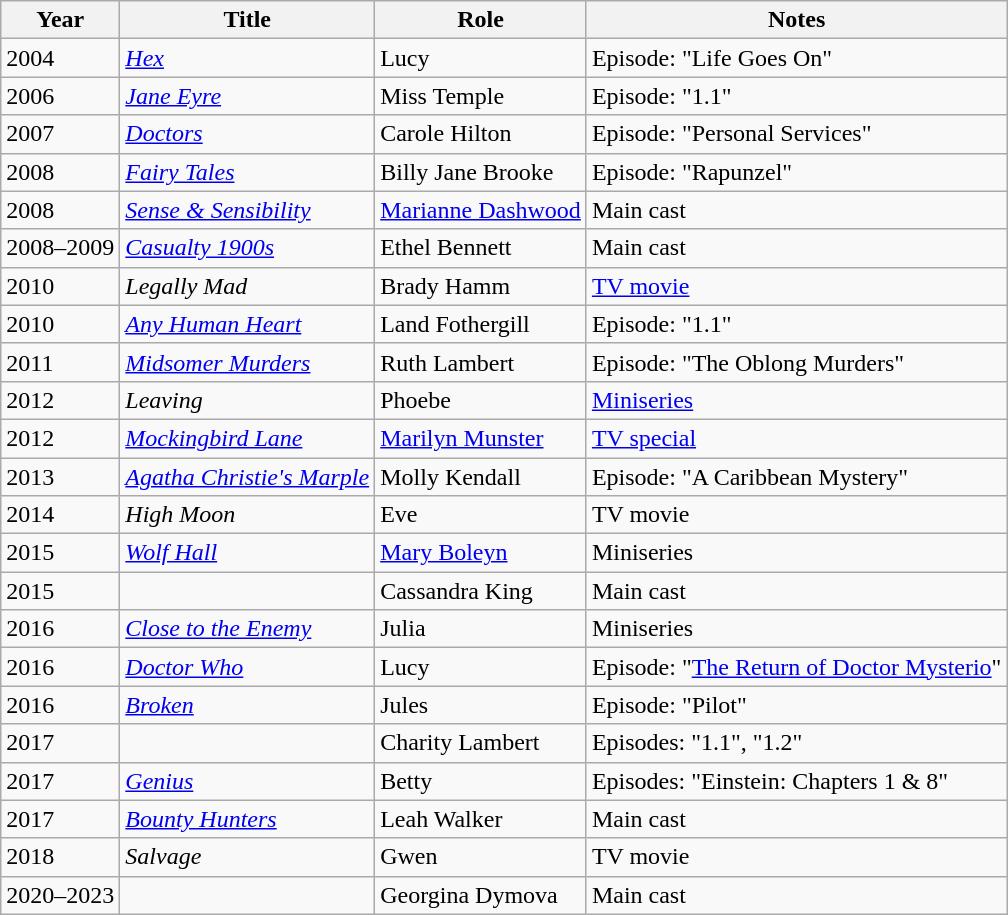<table class="wikitable sortable">
<tr>
<th>Year</th>
<th>Title</th>
<th>Role</th>
<th class="unsortable">Notes</th>
</tr>
<tr>
<td>2004</td>
<td><em><a href='#'>Hex</a></em></td>
<td>Lucy</td>
<td>Episode: "Life Goes On"</td>
</tr>
<tr>
<td>2006</td>
<td><em><a href='#'>Jane Eyre</a></em></td>
<td>Miss Temple</td>
<td>Episode: "1.1"</td>
</tr>
<tr>
<td>2007</td>
<td><em><a href='#'>Doctors</a></em></td>
<td>Carole Hilton</td>
<td>Episode: "Personal Services"</td>
</tr>
<tr>
<td>2008</td>
<td><em><a href='#'>Fairy Tales</a></em></td>
<td>Billy Jane Brooke</td>
<td>Episode: "Rapunzel"</td>
</tr>
<tr>
<td>2008</td>
<td><em><a href='#'>Sense & Sensibility</a></em></td>
<td><a href='#'>Marianne Dashwood</a></td>
<td>Main cast</td>
</tr>
<tr>
<td>2008–2009</td>
<td><em><a href='#'>Casualty 1900s</a></em></td>
<td>Ethel Bennett</td>
<td>Main cast</td>
</tr>
<tr>
<td>2010</td>
<td><em>Legally Mad</em></td>
<td>Brady Hamm</td>
<td><a href='#'>TV movie</a></td>
</tr>
<tr>
<td>2010</td>
<td><em><a href='#'>Any Human Heart</a></em></td>
<td>Land Fothergill</td>
<td>Episode: "1.1"</td>
</tr>
<tr>
<td>2011</td>
<td><em><a href='#'>Midsomer Murders</a></em></td>
<td>Ruth Lambert</td>
<td>Episode: "The Oblong Murders"</td>
</tr>
<tr>
<td>2012</td>
<td><em>Leaving</em></td>
<td>Phoebe</td>
<td><a href='#'>Miniseries</a></td>
</tr>
<tr>
<td>2012</td>
<td><em><a href='#'>Mockingbird Lane</a></em></td>
<td><a href='#'>Marilyn Munster</a></td>
<td><a href='#'>TV special</a></td>
</tr>
<tr>
<td>2013</td>
<td><em><a href='#'>Agatha Christie's Marple</a></em></td>
<td>Molly Kendall</td>
<td>Episode: "A Caribbean Mystery"</td>
</tr>
<tr>
<td>2014</td>
<td><em>High Moon</em></td>
<td>Eve</td>
<td>TV movie</td>
</tr>
<tr>
<td>2015</td>
<td><em><a href='#'>Wolf Hall</a></em></td>
<td><a href='#'>Mary Boleyn</a></td>
<td>Miniseries</td>
</tr>
<tr>
<td>2015</td>
<td><em></em></td>
<td>Cassandra King</td>
<td>Main cast</td>
</tr>
<tr>
<td>2016</td>
<td><em><a href='#'>Close to the Enemy</a></em></td>
<td>Julia</td>
<td>Miniseries</td>
</tr>
<tr>
<td>2016</td>
<td><em><a href='#'>Doctor Who</a></em></td>
<td>Lucy</td>
<td>Episode: "<a href='#'>The Return of Doctor Mysterio</a>"</td>
</tr>
<tr>
<td>2016</td>
<td><em><a href='#'>Broken</a></em></td>
<td>Jules</td>
<td>Episode: "Pilot"</td>
</tr>
<tr>
<td>2017</td>
<td><em></em></td>
<td>Charity Lambert</td>
<td>Episodes: "1.1", "1.2"</td>
</tr>
<tr>
<td>2017</td>
<td><em><a href='#'>Genius</a></em></td>
<td>Betty</td>
<td>Episodes: "Einstein: Chapters 1 & 8"</td>
</tr>
<tr>
<td>2017</td>
<td><em><a href='#'>Bounty Hunters</a></em></td>
<td>Leah Walker</td>
<td>Main cast</td>
</tr>
<tr>
<td>2018</td>
<td><em>Salvage</em></td>
<td>Gwen</td>
<td>TV movie</td>
</tr>
<tr>
<td>2020–2023</td>
<td><em></em></td>
<td>Georgina Dymova</td>
<td>Main cast</td>
</tr>
</table>
